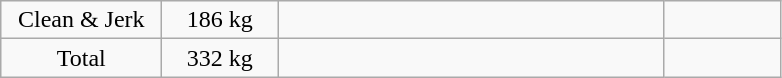<table class = "wikitable" style="text-align:center;">
<tr>
<td width=100>Clean & Jerk</td>
<td width=70>186 kg</td>
<td width=250 align=left></td>
<td width=70></td>
</tr>
<tr>
<td>Total</td>
<td>332 kg</td>
<td align=left></td>
<td></td>
</tr>
</table>
